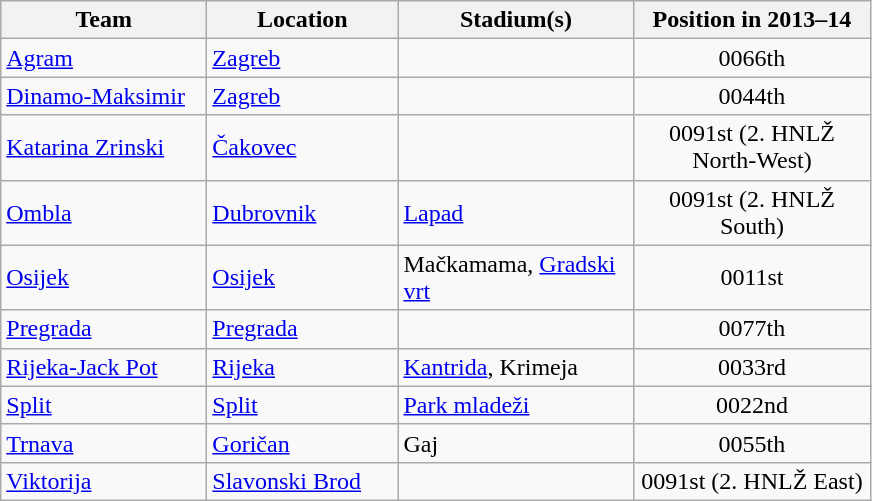<table class="wikitable sortable" style="text-align: left;">
<tr>
<th width="130">Team</th>
<th width="120">Location</th>
<th width="150">Stadium(s)</th>
<th width="150">Position in 2013–14</th>
</tr>
<tr>
<td><a href='#'>Agram</a></td>
<td><a href='#'>Zagreb</a></td>
<td></td>
<td style="text-align:center;"><span>006</span>6th</td>
</tr>
<tr>
<td><a href='#'>Dinamo-Maksimir</a></td>
<td><a href='#'>Zagreb</a></td>
<td></td>
<td style="text-align:center;"><span>004</span>4th</td>
</tr>
<tr>
<td><a href='#'>Katarina Zrinski</a></td>
<td><a href='#'>Čakovec</a></td>
<td></td>
<td style="text-align:center;"><span>009</span>1st (2. HNLŽ North-West)</td>
</tr>
<tr>
<td><a href='#'>Ombla</a></td>
<td><a href='#'>Dubrovnik</a></td>
<td><a href='#'>Lapad</a></td>
<td style="text-align:center;"><span>009</span>1st (2. HNLŽ South)</td>
</tr>
<tr>
<td><a href='#'>Osijek</a></td>
<td><a href='#'>Osijek</a></td>
<td>Mačkamama, <a href='#'>Gradski vrt</a></td>
<td style="text-align:center;"><span>001</span>1st</td>
</tr>
<tr>
<td><a href='#'>Pregrada</a></td>
<td><a href='#'>Pregrada</a></td>
<td></td>
<td style="text-align:center;"><span>007</span>7th</td>
</tr>
<tr>
<td><a href='#'>Rijeka-Jack Pot</a></td>
<td><a href='#'>Rijeka</a></td>
<td><a href='#'>Kantrida</a>, Krimeja</td>
<td style="text-align:center;"><span>003</span>3rd</td>
</tr>
<tr>
<td><a href='#'>Split</a></td>
<td><a href='#'>Split</a></td>
<td><a href='#'>Park mladeži</a></td>
<td style="text-align:center;"><span>002</span>2nd</td>
</tr>
<tr>
<td><a href='#'>Trnava</a></td>
<td><a href='#'>Goričan</a></td>
<td>Gaj</td>
<td style="text-align:center;"><span>005</span>5th</td>
</tr>
<tr>
<td><a href='#'>Viktorija</a></td>
<td><a href='#'>Slavonski Brod</a></td>
<td></td>
<td style="text-align:center;"><span>009</span>1st (2. HNLŽ East)</td>
</tr>
</table>
